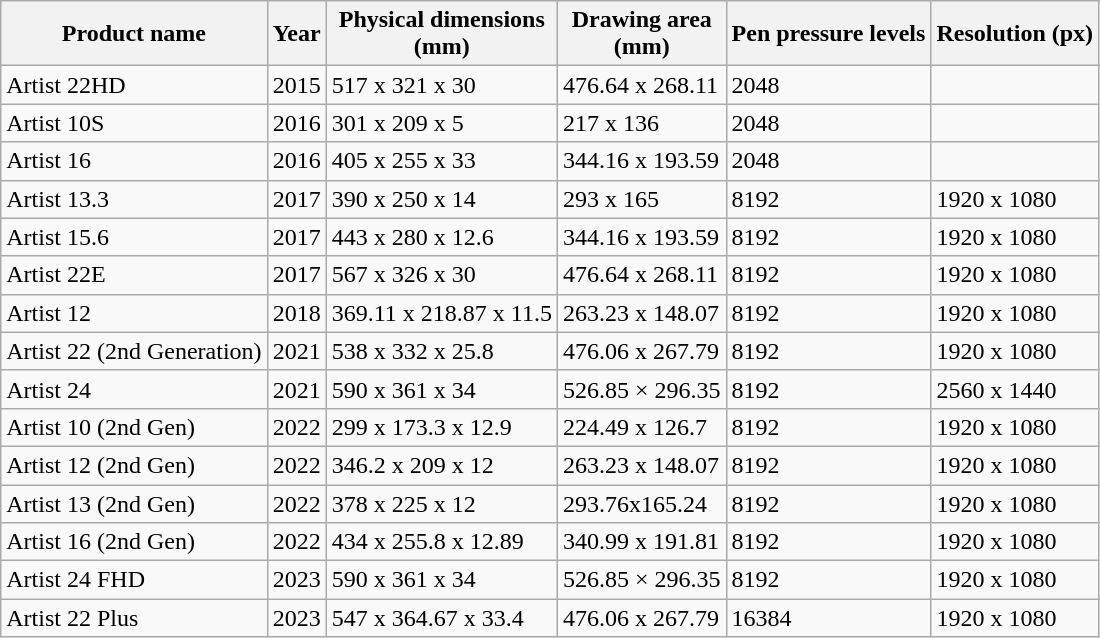<table class="wikitable sortable">
<tr>
<th>Product name</th>
<th>Year</th>
<th>Physical dimensions<br>(mm)</th>
<th>Drawing area<br>(mm)</th>
<th>Pen pressure levels</th>
<th>Resolution (px)</th>
</tr>
<tr>
<td>Artist 22HD</td>
<td>2015</td>
<td>517 x 321 x 30</td>
<td>476.64 x 268.11</td>
<td>2048</td>
<td></td>
</tr>
<tr>
<td>Artist 10S</td>
<td>2016</td>
<td>301 x 209 x 5</td>
<td>217 x 136</td>
<td>2048</td>
<td></td>
</tr>
<tr>
<td>Artist 16</td>
<td>2016</td>
<td>405 x 255 x 33</td>
<td>344.16 x 193.59</td>
<td>2048</td>
<td></td>
</tr>
<tr>
<td>Artist 13.3</td>
<td>2017</td>
<td>390 x 250 x 14</td>
<td>293 x 165</td>
<td>8192</td>
<td>1920 x 1080</td>
</tr>
<tr>
<td>Artist 15.6</td>
<td>2017</td>
<td>443 x 280 x 12.6</td>
<td>344.16 x 193.59</td>
<td>8192</td>
<td>1920 x 1080</td>
</tr>
<tr>
<td>Artist 22E</td>
<td>2017</td>
<td>567 x 326 x 30</td>
<td>476.64 x 268.11</td>
<td>8192</td>
<td>1920 x 1080</td>
</tr>
<tr>
<td>Artist 12</td>
<td>2018</td>
<td>369.11 x 218.87 x 11.5</td>
<td>263.23 x 148.07</td>
<td>8192</td>
<td>1920 x 1080</td>
</tr>
<tr>
<td>Artist 22 (2nd Generation)</td>
<td>2021</td>
<td>538 x 332 x 25.8</td>
<td>476.06 x 267.79</td>
<td>8192</td>
<td>1920 x 1080</td>
</tr>
<tr>
<td>Artist 24</td>
<td>2021</td>
<td>590 x 361 x 34</td>
<td>526.85 × 296.35</td>
<td>8192</td>
<td>2560 x 1440</td>
</tr>
<tr>
<td>Artist 10 (2nd Gen)</td>
<td>2022</td>
<td>299 x 173.3 x 12.9</td>
<td>224.49 x 126.7</td>
<td>8192</td>
<td>1920 x 1080</td>
</tr>
<tr>
<td>Artist 12 (2nd Gen)</td>
<td>2022</td>
<td>346.2 x 209 x 12</td>
<td>263.23 x 148.07</td>
<td>8192</td>
<td>1920 x 1080</td>
</tr>
<tr>
<td>Artist 13 (2nd Gen)</td>
<td>2022</td>
<td>378 x 225 x 12</td>
<td>293.76x165.24</td>
<td>8192</td>
<td>1920 x 1080</td>
</tr>
<tr>
<td>Artist 16 (2nd Gen)</td>
<td>2022</td>
<td>434 x 255.8 x 12.89</td>
<td>340.99 x 191.81</td>
<td>8192</td>
<td>1920 x 1080</td>
</tr>
<tr>
<td>Artist 24 FHD</td>
<td>2023</td>
<td>590 x 361 x 34</td>
<td>526.85 × 296.35</td>
<td>8192</td>
<td>1920 x 1080</td>
</tr>
<tr>
<td>Artist 22 Plus</td>
<td>2023</td>
<td>547 x 364.67 x 33.4</td>
<td>476.06 x 267.79</td>
<td>16384</td>
<td>1920 x 1080</td>
</tr>
</table>
